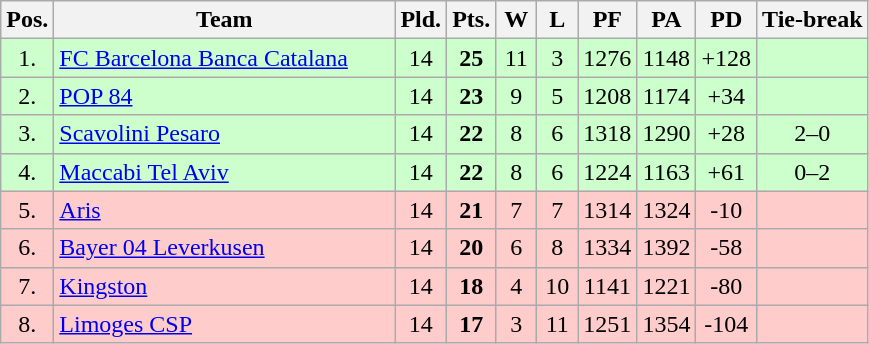<table class="wikitable" style="text-align:center">
<tr>
<th width=15>Pos.</th>
<th width=220>Team</th>
<th width=20>Pld.</th>
<th width=20>Pts.</th>
<th width=20>W</th>
<th width=20>L</th>
<th width=20>PF</th>
<th width=20>PA</th>
<th width=20>PD</th>
<th>Tie-break</th>
</tr>
<tr style="background: #ccffcc;">
<td>1.</td>
<td align=left> <a href='#'>FC Barcelona Banca Catalana</a></td>
<td>14</td>
<td><strong>25</strong></td>
<td>11</td>
<td>3</td>
<td>1276</td>
<td>1148</td>
<td>+128</td>
<td></td>
</tr>
<tr style="background: #ccffcc;">
<td>2.</td>
<td align=left> <a href='#'>POP 84</a></td>
<td>14</td>
<td><strong>23</strong></td>
<td>9</td>
<td>5</td>
<td>1208</td>
<td>1174</td>
<td>+34</td>
<td></td>
</tr>
<tr style="background: #ccffcc;">
<td>3.</td>
<td align=left> <a href='#'>Scavolini Pesaro</a></td>
<td>14</td>
<td><strong>22</strong></td>
<td>8</td>
<td>6</td>
<td>1318</td>
<td>1290</td>
<td>+28</td>
<td>2–0</td>
</tr>
<tr style="background: #ccffcc;">
<td>4.</td>
<td align=left> <a href='#'>Maccabi Tel Aviv</a></td>
<td>14</td>
<td><strong>22</strong></td>
<td>8</td>
<td>6</td>
<td>1224</td>
<td>1163</td>
<td>+61</td>
<td>0–2</td>
</tr>
<tr style="background:#ffcccc;">
<td>5.</td>
<td align=left> <a href='#'>Aris</a></td>
<td>14</td>
<td><strong>21</strong></td>
<td>7</td>
<td>7</td>
<td>1314</td>
<td>1324</td>
<td>-10</td>
<td></td>
</tr>
<tr style="background:#ffcccc;">
<td>6.</td>
<td align=left> <a href='#'>Bayer 04 Leverkusen</a></td>
<td>14</td>
<td><strong>20</strong></td>
<td>6</td>
<td>8</td>
<td>1334</td>
<td>1392</td>
<td>-58</td>
<td></td>
</tr>
<tr style="background:#ffcccc;">
<td>7.</td>
<td align=left> <a href='#'>Kingston</a></td>
<td>14</td>
<td><strong>18</strong></td>
<td>4</td>
<td>10</td>
<td>1141</td>
<td>1221</td>
<td>-80</td>
<td></td>
</tr>
<tr style="background:#ffcccc;">
<td>8.</td>
<td align=left> <a href='#'>Limoges CSP</a></td>
<td>14</td>
<td><strong>17</strong></td>
<td>3</td>
<td>11</td>
<td>1251</td>
<td>1354</td>
<td>-104</td>
<td></td>
</tr>
</table>
